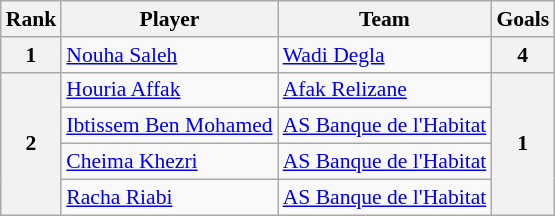<table class="wikitable" style="text-align:center; font-size:90%">
<tr>
<th>Rank</th>
<th>Player</th>
<th>Team</th>
<th>Goals</th>
</tr>
<tr>
<th>1</th>
<td align=left> <a href='#'>Nouha Saleh </a></td>
<td align=left> <a href='#'>Wadi Degla</a></td>
<th>4</th>
</tr>
<tr>
<th rowspan=5>2</th>
<td align=left> <a href='#'>Houria Affak</a></td>
<td align=left> <a href='#'>Afak Relizane</a></td>
<th rowspan=5>1</th>
</tr>
<tr>
<td align=left> <a href='#'>Ibtissem Ben Mohamed</a></td>
<td align=left> <a href='#'>AS Banque de l'Habitat</a></td>
</tr>
<tr>
<td align=left> <a href='#'>Cheima Khezri</a></td>
<td align=left> <a href='#'>AS Banque de l'Habitat</a></td>
</tr>
<tr>
<td align=left> <a href='#'>Racha Riabi</a></td>
<td align=left> <a href='#'>AS Banque de l'Habitat</a></td>
</tr>
</table>
